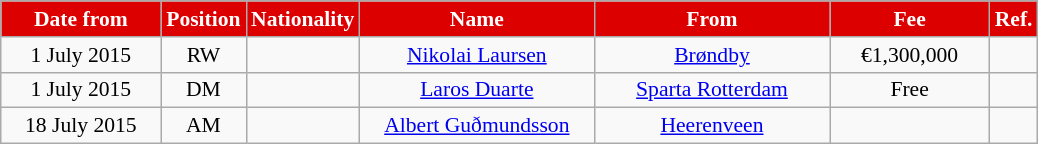<table class="wikitable"  style="text-align:center; font-size:90%; ">
<tr>
<th style="background:#DD0000; color:#FFFFFF; width:100px;">Date from</th>
<th style="background:#DD0000; color:#FFFFFF; width:50px;">Position</th>
<th style="background:#DD0000; color:#FFFFFF; width:50px;">Nationality</th>
<th style="background:#DD0000; color:#FFFFFF; width:150px;">Name</th>
<th style="background:#DD0000; color:#FFFFFF; width:150px;">From</th>
<th style="background:#DD0000; color:#FFFFFF; width:100px;">Fee</th>
<th style="background:#DD0000; color:#FFFFFF; width:25px;">Ref.</th>
</tr>
<tr>
<td>1 July 2015</td>
<td>RW</td>
<td></td>
<td><a href='#'>Nikolai Laursen</a></td>
<td> <a href='#'>Brøndby</a></td>
<td>€1,300,000</td>
<td></td>
</tr>
<tr>
<td>1 July 2015</td>
<td>DM</td>
<td></td>
<td><a href='#'>Laros Duarte</a></td>
<td> <a href='#'>Sparta Rotterdam</a></td>
<td>Free</td>
<td></td>
</tr>
<tr>
<td>18 July 2015</td>
<td>AM</td>
<td></td>
<td><a href='#'>Albert Guðmundsson</a></td>
<td> <a href='#'>Heerenveen</a></td>
<td></td>
<td></td>
</tr>
</table>
